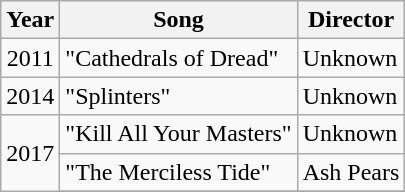<table class="wikitable">
<tr>
<th>Year</th>
<th>Song</th>
<th>Director</th>
</tr>
<tr>
<td align="center">2011</td>
<td>"Cathedrals of Dread"</td>
<td>Unknown</td>
</tr>
<tr>
<td align="center">2014</td>
<td>"Splinters"</td>
<td>Unknown</td>
</tr>
<tr>
<td align="center" rowspan="3">2017</td>
<td>"Kill All Your Masters"</td>
<td>Unknown</td>
</tr>
<tr>
<td>"The Merciless Tide"</td>
<td>Ash Pears</td>
</tr>
<tr>
</tr>
</table>
